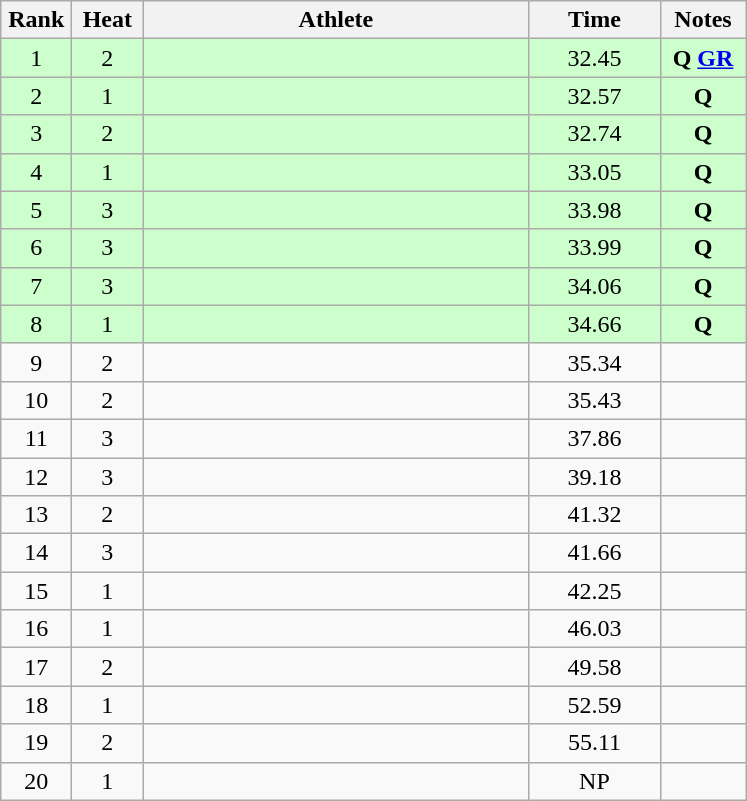<table class="wikitable" style="text-align:center">
<tr>
<th width=40>Rank</th>
<th width=40>Heat</th>
<th width=250>Athlete</th>
<th width=80>Time</th>
<th width=50>Notes</th>
</tr>
<tr bgcolor=ccffcc>
<td>1</td>
<td>2</td>
<td align=left></td>
<td>32.45</td>
<td><strong>Q</strong> <strong><a href='#'>GR</a></strong></td>
</tr>
<tr bgcolor=ccffcc>
<td>2</td>
<td>1</td>
<td align=left></td>
<td>32.57</td>
<td><strong>Q</strong></td>
</tr>
<tr bgcolor=ccffcc>
<td>3</td>
<td>2</td>
<td align=left></td>
<td>32.74</td>
<td><strong>Q</strong></td>
</tr>
<tr bgcolor=ccffcc>
<td>4</td>
<td>1</td>
<td align=left></td>
<td>33.05</td>
<td><strong>Q</strong></td>
</tr>
<tr bgcolor=ccffcc>
<td>5</td>
<td>3</td>
<td align=left></td>
<td>33.98</td>
<td><strong>Q</strong></td>
</tr>
<tr bgcolor=ccffcc>
<td>6</td>
<td>3</td>
<td align=left></td>
<td>33.99</td>
<td><strong>Q</strong></td>
</tr>
<tr bgcolor=ccffcc>
<td>7</td>
<td>3</td>
<td align=left></td>
<td>34.06</td>
<td><strong>Q</strong></td>
</tr>
<tr bgcolor=ccffcc>
<td>8</td>
<td>1</td>
<td align=left></td>
<td>34.66</td>
<td><strong>Q</strong></td>
</tr>
<tr>
<td>9</td>
<td>2</td>
<td align=left></td>
<td>35.34</td>
<td></td>
</tr>
<tr>
<td>10</td>
<td>2</td>
<td align=left></td>
<td>35.43</td>
<td></td>
</tr>
<tr>
<td>11</td>
<td>3</td>
<td align=left></td>
<td>37.86</td>
<td></td>
</tr>
<tr>
<td>12</td>
<td>3</td>
<td align=left></td>
<td>39.18</td>
<td></td>
</tr>
<tr>
<td>13</td>
<td>2</td>
<td align=left></td>
<td>41.32</td>
<td></td>
</tr>
<tr>
<td>14</td>
<td>3</td>
<td align=left></td>
<td>41.66</td>
<td></td>
</tr>
<tr>
<td>15</td>
<td>1</td>
<td align=left></td>
<td>42.25</td>
<td></td>
</tr>
<tr>
<td>16</td>
<td>1</td>
<td align=left></td>
<td>46.03</td>
<td></td>
</tr>
<tr>
<td>17</td>
<td>2</td>
<td align=left></td>
<td>49.58</td>
<td></td>
</tr>
<tr>
<td>18</td>
<td>1</td>
<td align=left></td>
<td>52.59</td>
<td></td>
</tr>
<tr>
<td>19</td>
<td>2</td>
<td align=left></td>
<td>55.11</td>
<td></td>
</tr>
<tr>
<td>20</td>
<td>1</td>
<td align=left></td>
<td>NP</td>
<td></td>
</tr>
</table>
